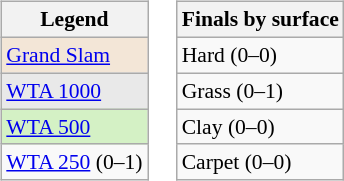<table>
<tr valign=top>
<td><br><table class="wikitable" style=font-size:90%>
<tr>
<th>Legend</th>
</tr>
<tr>
<td style="background:#f3e6d7;"><a href='#'>Grand Slam</a></td>
</tr>
<tr>
<td style="background:#e9e9e9;"><a href='#'>WTA 1000</a></td>
</tr>
<tr>
<td style="background:#d4f1c5;"><a href='#'>WTA 500</a></td>
</tr>
<tr>
<td><a href='#'>WTA 250</a> (0–1)</td>
</tr>
</table>
</td>
<td><br><table class="wikitable" style=font-size:90%>
<tr>
<th>Finals by surface</th>
</tr>
<tr>
<td>Hard (0–0)</td>
</tr>
<tr>
<td>Grass (0–1)</td>
</tr>
<tr>
<td>Clay (0–0)</td>
</tr>
<tr>
<td>Carpet (0–0)</td>
</tr>
</table>
</td>
</tr>
</table>
